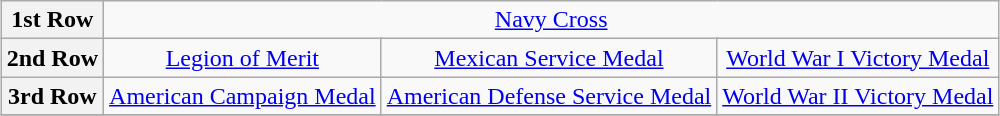<table class="wikitable" style="margin:1em auto; text-align:center;">
<tr>
<th>1st Row</th>
<td colspan="14"><a href='#'>Navy Cross</a></td>
</tr>
<tr>
<th>2nd Row</th>
<td colspan="3"><a href='#'>Legion of Merit</a></td>
<td colspan="3"><a href='#'>Mexican Service Medal</a></td>
<td colspan="3"><a href='#'>World War I Victory Medal</a></td>
</tr>
<tr>
<th>3rd Row</th>
<td colspan="3"><a href='#'>American Campaign Medal</a></td>
<td colspan="3"><a href='#'>American Defense Service Medal</a></td>
<td colspan="3"><a href='#'>World War II Victory Medal</a></td>
</tr>
<tr>
</tr>
</table>
